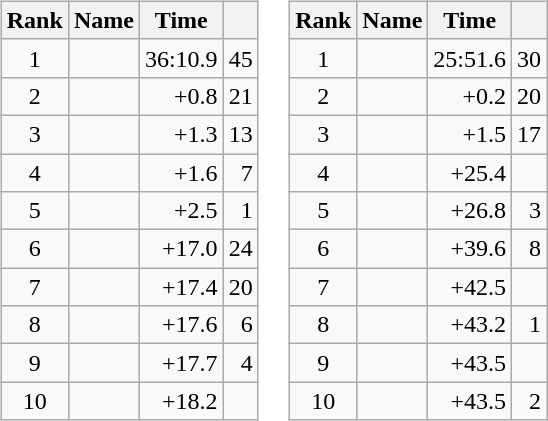<table border="0">
<tr>
<td valign="top"><br><table class="wikitable">
<tr>
<th>Rank</th>
<th>Name</th>
<th>Time</th>
<th></th>
</tr>
<tr>
<td style="text-align:center;">1</td>
<td></td>
<td align="right">36:10.9</td>
<td align="right">45</td>
</tr>
<tr>
<td style="text-align:center;">2</td>
<td></td>
<td align="right">+0.8</td>
<td align="right">21</td>
</tr>
<tr>
<td style="text-align:center;">3</td>
<td></td>
<td align="right">+1.3</td>
<td align="right">13</td>
</tr>
<tr>
<td style="text-align:center;">4</td>
<td></td>
<td align="right">+1.6</td>
<td align="right">7</td>
</tr>
<tr>
<td style="text-align:center;">5</td>
<td></td>
<td align="right">+2.5</td>
<td align="right">1</td>
</tr>
<tr>
<td style="text-align:center;">6</td>
<td></td>
<td align="right">+17.0</td>
<td align="right">24</td>
</tr>
<tr>
<td style="text-align:center;">7</td>
<td></td>
<td align="right">+17.4</td>
<td align="right">20</td>
</tr>
<tr>
<td style="text-align:center;">8</td>
<td></td>
<td align="right">+17.6</td>
<td align="right">6</td>
</tr>
<tr>
<td style="text-align:center;">9</td>
<td></td>
<td align="right">+17.7</td>
<td align="right">4</td>
</tr>
<tr>
<td style="text-align:center;">10</td>
<td></td>
<td align="right">+18.2</td>
<td align="right"></td>
</tr>
</table>
</td>
<td valign="top"><br><table class="wikitable">
<tr>
<th>Rank</th>
<th>Name</th>
<th>Time</th>
<th></th>
</tr>
<tr>
<td style="text-align:center;">1</td>
<td></td>
<td align="right">25:51.6</td>
<td align="right">30</td>
</tr>
<tr>
<td style="text-align:center;">2</td>
<td></td>
<td align="right">+0.2</td>
<td align="right">20</td>
</tr>
<tr>
<td style="text-align:center;">3</td>
<td></td>
<td align="right">+1.5</td>
<td align="right">17</td>
</tr>
<tr>
<td style="text-align:center;">4</td>
<td></td>
<td align="right">+25.4</td>
<td align="right"></td>
</tr>
<tr>
<td style="text-align:center;">5</td>
<td></td>
<td align="right">+26.8</td>
<td align="right">3</td>
</tr>
<tr>
<td style="text-align:center;">6</td>
<td></td>
<td align="right">+39.6</td>
<td align="right">8</td>
</tr>
<tr>
<td style="text-align:center;">7</td>
<td></td>
<td align="right">+42.5</td>
<td align="right"></td>
</tr>
<tr>
<td style="text-align:center;">8</td>
<td></td>
<td align="right">+43.2</td>
<td align="right">1</td>
</tr>
<tr>
<td style="text-align:center;">9</td>
<td></td>
<td align="right">+43.5</td>
<td align="right"></td>
</tr>
<tr>
<td style="text-align:center;">10</td>
<td></td>
<td align="right">+43.5</td>
<td align="right">2</td>
</tr>
</table>
</td>
</tr>
</table>
